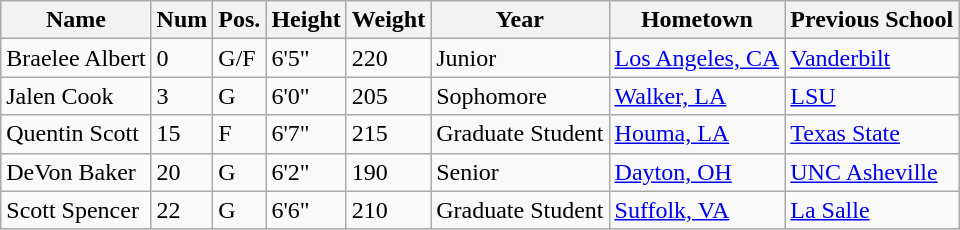<table class="wikitable sortable" border="1">
<tr>
<th>Name</th>
<th>Num</th>
<th>Pos.</th>
<th>Height</th>
<th>Weight</th>
<th>Year</th>
<th>Hometown</th>
<th class="unsortable">Previous School</th>
</tr>
<tr>
<td>Braelee Albert</td>
<td>0</td>
<td>G/F</td>
<td>6'5"</td>
<td>220</td>
<td>Junior</td>
<td><a href='#'>Los Angeles, CA</a></td>
<td><a href='#'>Vanderbilt</a></td>
</tr>
<tr>
<td>Jalen Cook</td>
<td>3</td>
<td>G</td>
<td>6'0"</td>
<td>205</td>
<td>Sophomore</td>
<td><a href='#'>Walker, LA</a></td>
<td><a href='#'>LSU</a></td>
</tr>
<tr>
<td>Quentin Scott</td>
<td>15</td>
<td>F</td>
<td>6'7"</td>
<td>215</td>
<td>Graduate Student</td>
<td><a href='#'>Houma, LA</a></td>
<td><a href='#'>Texas State</a></td>
</tr>
<tr>
<td>DeVon Baker</td>
<td>20</td>
<td>G</td>
<td>6'2"</td>
<td>190</td>
<td>Senior</td>
<td><a href='#'>Dayton, OH</a></td>
<td><a href='#'>UNC Asheville</a></td>
</tr>
<tr>
<td>Scott Spencer</td>
<td>22</td>
<td>G</td>
<td>6'6"</td>
<td>210</td>
<td>Graduate Student</td>
<td><a href='#'>Suffolk, VA</a></td>
<td><a href='#'>La Salle</a></td>
</tr>
</table>
